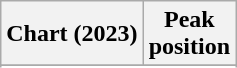<table class="wikitable sortable plainrowheaders">
<tr>
<th scope="col">Chart (2023)</th>
<th scope="col">Peak<br>position</th>
</tr>
<tr>
</tr>
<tr>
</tr>
</table>
